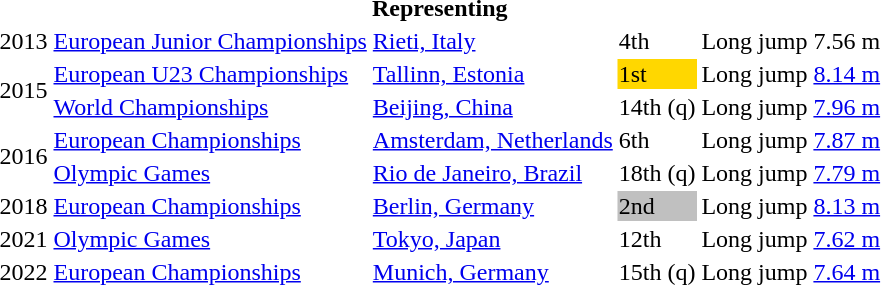<table>
<tr>
<th colspan="6">Representing </th>
</tr>
<tr>
<td>2013</td>
<td><a href='#'>European Junior Championships</a></td>
<td><a href='#'>Rieti, Italy</a></td>
<td>4th</td>
<td>Long jump</td>
<td>7.56 m</td>
</tr>
<tr>
<td rowspan=2>2015</td>
<td><a href='#'>European U23 Championships</a></td>
<td><a href='#'>Tallinn, Estonia</a></td>
<td bgcolor=gold>1st</td>
<td>Long jump</td>
<td><a href='#'>8.14 m</a></td>
</tr>
<tr>
<td><a href='#'>World Championships</a></td>
<td><a href='#'>Beijing, China</a></td>
<td>14th (q)</td>
<td>Long jump</td>
<td><a href='#'>7.96 m</a></td>
</tr>
<tr>
<td rowspan=2>2016</td>
<td><a href='#'>European Championships</a></td>
<td><a href='#'>Amsterdam, Netherlands</a></td>
<td>6th</td>
<td>Long jump</td>
<td><a href='#'>7.87 m</a></td>
</tr>
<tr>
<td><a href='#'>Olympic Games</a></td>
<td><a href='#'>Rio de Janeiro, Brazil</a></td>
<td>18th (q)</td>
<td>Long jump</td>
<td><a href='#'>7.79 m</a></td>
</tr>
<tr>
<td>2018</td>
<td><a href='#'>European Championships</a></td>
<td><a href='#'>Berlin, Germany</a></td>
<td bgcolor=silver>2nd</td>
<td>Long jump</td>
<td><a href='#'>8.13 m</a></td>
</tr>
<tr>
<td>2021</td>
<td><a href='#'>Olympic Games</a></td>
<td><a href='#'>Tokyo, Japan</a></td>
<td>12th</td>
<td>Long jump</td>
<td><a href='#'>7.62 m</a></td>
</tr>
<tr>
<td>2022</td>
<td><a href='#'>European Championships</a></td>
<td><a href='#'>Munich, Germany</a></td>
<td>15th (q)</td>
<td>Long jump</td>
<td><a href='#'>7.64 m</a></td>
</tr>
</table>
